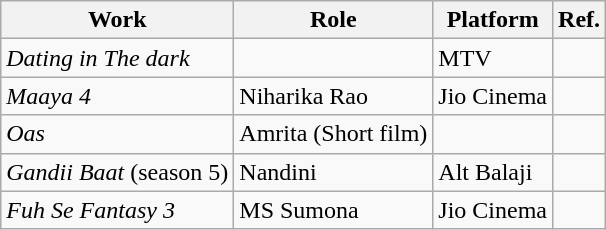<table class="wikitable plainrowheaders sortable">
<tr>
<th>Work</th>
<th>Role</th>
<th>Platform</th>
<th>Ref.</th>
</tr>
<tr>
<td><em>Dating in The dark</em></td>
<td></td>
<td>MTV</td>
<td></td>
</tr>
<tr>
<td><em>Maaya 4</em></td>
<td>Niharika Rao</td>
<td>Jio Cinema</td>
<td></td>
</tr>
<tr>
<td><em>Oas</em></td>
<td>Amrita (Short film)</td>
<td></td>
<td></td>
</tr>
<tr>
<td><em>Gandii Baat</em> (season 5)</td>
<td>Nandini</td>
<td>Alt Balaji</td>
<td></td>
</tr>
<tr>
<td><em>Fuh Se Fantasy 3</em></td>
<td>MS Sumona</td>
<td>Jio Cinema</td>
<td></td>
</tr>
</table>
